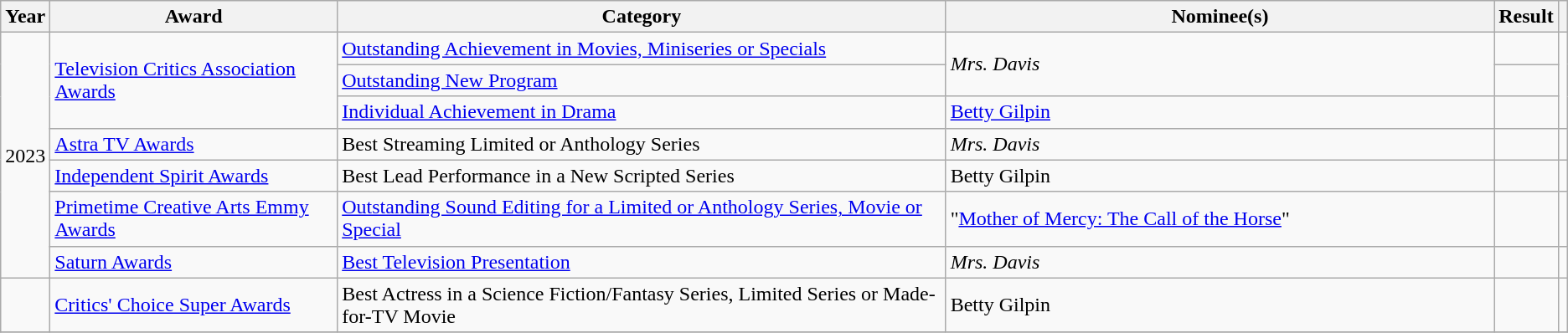<table class="wikitable plainrowheaders sortable">
<tr>
<th scope="col">Year</th>
<th scope="col">Award</th>
<th scope="col">Category</th>
<th scope="col" style="width:35%;">Nominee(s)</th>
<th scope="col">Result</th>
<th scope="col" class="unsortable"></th>
</tr>
<tr>
<td style="text-align:center" rowspan="7">2023</td>
<td rowspan="3"><a href='#'>Television Critics Association Awards</a></td>
<td><a href='#'>Outstanding Achievement in Movies, Miniseries or Specials</a></td>
<td rowspan="2"><em>Mrs. Davis</em></td>
<td></td>
<td rowspan="3" align="center"></td>
</tr>
<tr>
<td><a href='#'>Outstanding New Program</a></td>
<td></td>
</tr>
<tr>
<td><a href='#'>Individual Achievement in Drama</a></td>
<td><a href='#'>Betty Gilpin</a></td>
<td></td>
</tr>
<tr>
<td><a href='#'>Astra TV Awards</a></td>
<td>Best Streaming Limited or Anthology Series</td>
<td><em>Mrs. Davis</em></td>
<td></td>
<td align="center"></td>
</tr>
<tr>
<td><a href='#'>Independent Spirit Awards</a></td>
<td>Best Lead Performance in a New Scripted Series</td>
<td>Betty Gilpin</td>
<td></td>
<td align="center"></td>
</tr>
<tr>
<td><a href='#'>Primetime Creative Arts Emmy Awards</a></td>
<td><a href='#'>Outstanding Sound Editing for a Limited or Anthology Series, Movie or Special</a></td>
<td>"<a href='#'>Mother of Mercy: The Call of the Horse</a>"</td>
<td></td>
<td align="center"></td>
</tr>
<tr>
<td><a href='#'>Saturn Awards</a></td>
<td><a href='#'>Best Television Presentation</a></td>
<td><em>Mrs. Davis</em></td>
<td></td>
<td align="center"></td>
</tr>
<tr>
<td></td>
<td><a href='#'>Critics' Choice Super Awards</a></td>
<td>Best Actress in a Science Fiction/Fantasy Series, Limited Series or Made-for-TV Movie</td>
<td>Betty Gilpin</td>
<td></td>
<td style="text-align:center;"></td>
</tr>
<tr>
</tr>
</table>
